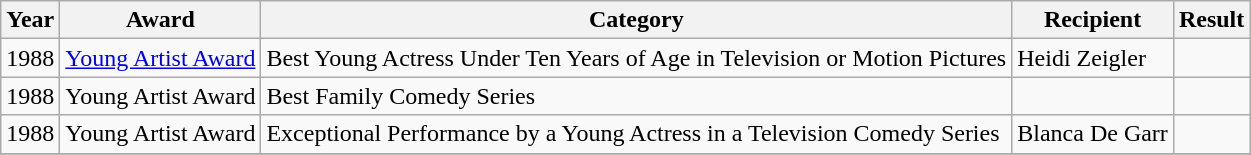<table class="wikitable sortable">
<tr>
<th>Year</th>
<th>Award</th>
<th>Category</th>
<th>Recipient</th>
<th>Result</th>
</tr>
<tr>
<td>1988</td>
<td><a href='#'>Young Artist Award</a></td>
<td>Best Young Actress Under Ten Years of Age in Television or Motion Pictures</td>
<td>Heidi Zeigler</td>
<td></td>
</tr>
<tr>
<td>1988</td>
<td>Young Artist Award</td>
<td>Best Family Comedy Series</td>
<td></td>
<td></td>
</tr>
<tr>
<td>1988</td>
<td>Young Artist Award</td>
<td>Exceptional Performance by a Young Actress in a Television Comedy Series</td>
<td>Blanca De Garr</td>
<td></td>
</tr>
<tr>
</tr>
</table>
